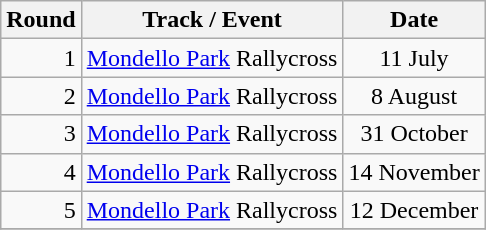<table class="wikitable" style="text–align:centre">
<tr>
<th>Round</th>
<th>Track / Event</th>
<th>Date</th>
</tr>
<tr>
<td align="right">1</td>
<td align="left"><a href='#'>Mondello Park</a> Rallycross</td>
<td align="center">11 July</td>
</tr>
<tr>
<td align="right">2</td>
<td align="left"><a href='#'>Mondello Park</a> Rallycross</td>
<td align="center">8 August</td>
</tr>
<tr>
<td align="right">3</td>
<td align="left"><a href='#'>Mondello Park</a> Rallycross</td>
<td align="center">31 October</td>
</tr>
<tr>
<td align="right">4</td>
<td align="left"><a href='#'>Mondello Park</a> Rallycross</td>
<td align="center">14 November</td>
</tr>
<tr>
<td align="right">5</td>
<td align="left"><a href='#'>Mondello Park</a> Rallycross</td>
<td align="center">12 December</td>
</tr>
<tr>
</tr>
</table>
